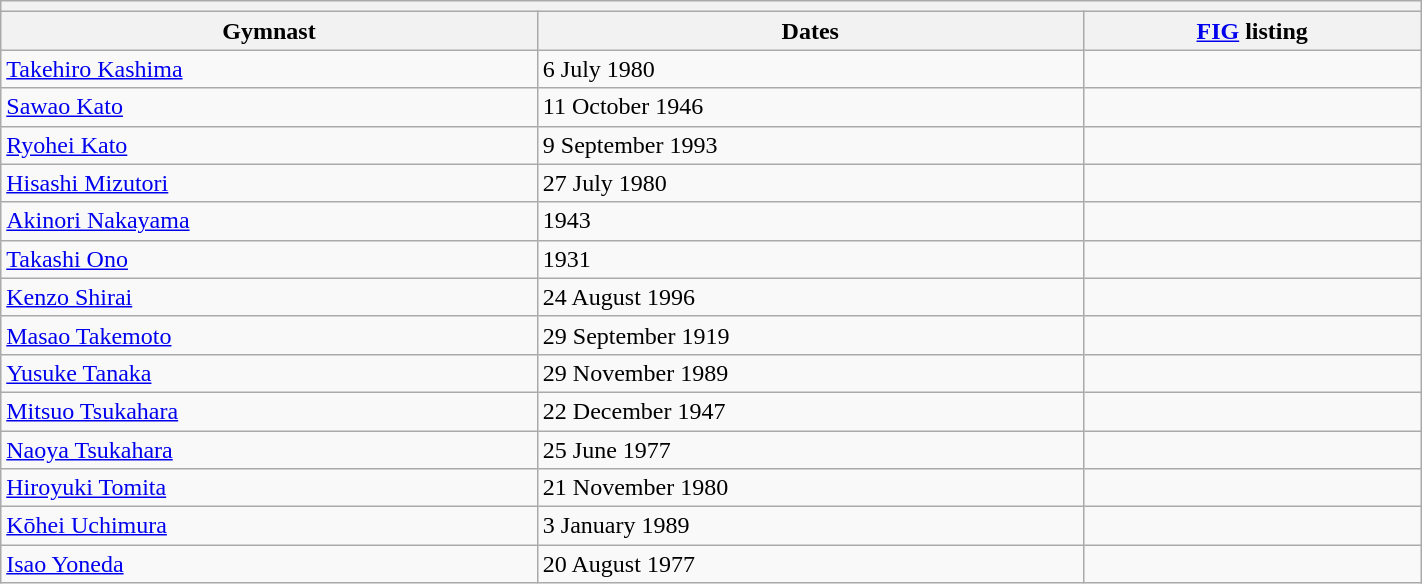<table class="wikitable mw-collapsible mw-collapsed" width="75%">
<tr>
<th colspan="3"></th>
</tr>
<tr>
<th>Gymnast</th>
<th>Dates</th>
<th><a href='#'>FIG</a> listing</th>
</tr>
<tr>
<td><a href='#'>Takehiro Kashima</a></td>
<td>6 July 1980</td>
<td></td>
</tr>
<tr>
<td><a href='#'>Sawao Kato</a></td>
<td>11 October 1946</td>
<td></td>
</tr>
<tr>
<td><a href='#'>Ryohei Kato</a></td>
<td>9 September 1993</td>
<td></td>
</tr>
<tr>
<td><a href='#'>Hisashi Mizutori</a></td>
<td>27 July 1980</td>
<td></td>
</tr>
<tr>
<td><a href='#'>Akinori Nakayama</a></td>
<td>1943</td>
<td></td>
</tr>
<tr>
<td><a href='#'>Takashi Ono</a></td>
<td>1931</td>
<td></td>
</tr>
<tr>
<td><a href='#'>Kenzo Shirai</a></td>
<td>24 August 1996</td>
<td></td>
</tr>
<tr>
<td><a href='#'>Masao Takemoto</a></td>
<td>29 September 1919</td>
<td></td>
</tr>
<tr>
<td><a href='#'>Yusuke Tanaka</a></td>
<td>29 November 1989</td>
<td></td>
</tr>
<tr>
<td><a href='#'>Mitsuo Tsukahara</a></td>
<td>22 December 1947</td>
<td></td>
</tr>
<tr>
<td><a href='#'>Naoya Tsukahara</a></td>
<td>25 June 1977</td>
<td></td>
</tr>
<tr>
<td><a href='#'>Hiroyuki Tomita</a></td>
<td>21 November 1980</td>
<td></td>
</tr>
<tr>
<td><a href='#'>Kōhei Uchimura</a></td>
<td>3 January 1989</td>
<td></td>
</tr>
<tr>
<td><a href='#'>Isao Yoneda</a></td>
<td>20 August 1977</td>
<td></td>
</tr>
</table>
